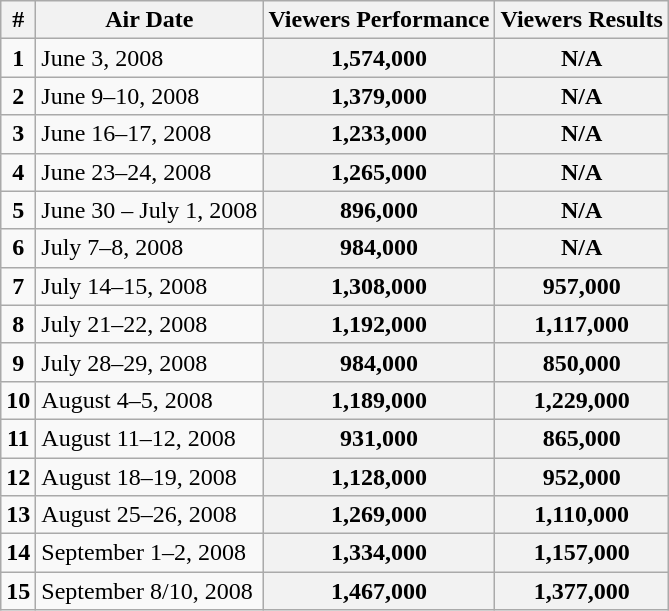<table class="wikitable" 18–34>
<tr>
<th>#</th>
<th>Air Date</th>
<th>Viewers Performance</th>
<th>Viewers Results</th>
</tr>
<tr>
<td style="text-align:center"><strong>1</strong></td>
<td>June 3, 2008</td>
<th style="text-align:center"><strong>1,574,000</strong></th>
<th style="text-align:center"><strong>N/A</strong></th>
</tr>
<tr>
<td style="text-align:center"><strong>2</strong></td>
<td>June 9–10, 2008</td>
<th style="text-align:center"><strong>1,379,000</strong></th>
<th style="text-align:center"><strong>N/A</strong></th>
</tr>
<tr>
<td style="text-align:center"><strong>3</strong></td>
<td>June 16–17, 2008</td>
<th style="text-align:center"><strong>1,233,000</strong></th>
<th style="text-align:center"><strong>N/A</strong></th>
</tr>
<tr>
<td style="text-align:center"><strong>4</strong></td>
<td>June 23–24, 2008</td>
<th style="text-align:center"><strong>1,265,000</strong></th>
<th style="text-align:center"><strong>N/A</strong></th>
</tr>
<tr>
<td style="text-align:center"><strong>5</strong></td>
<td>June 30 – July 1, 2008</td>
<th style="text-align:center"><strong>896,000</strong></th>
<th style="text-align:center"><strong>N/A</strong></th>
</tr>
<tr>
<td style="text-align:center"><strong>6</strong></td>
<td>July 7–8, 2008</td>
<th style="text-align:center"><strong>984,000</strong></th>
<th style="text-align:center"><strong>N/A</strong></th>
</tr>
<tr>
<td style="text-align:center"><strong>7</strong></td>
<td>July 14–15, 2008</td>
<th style="text-align:center"><strong>1,308,000</strong></th>
<th style="text-align:center"><strong>957,000</strong></th>
</tr>
<tr>
<td style="text-align:center"><strong>8</strong></td>
<td>July 21–22, 2008</td>
<th style="text-align:center"><strong>1,192,000</strong></th>
<th style="text-align:center"><strong>1,117,000</strong></th>
</tr>
<tr>
<td style="text-align:center"><strong>9</strong></td>
<td>July 28–29, 2008</td>
<th style="text-align:center"><strong>984,000</strong></th>
<th style="text-align:center"><strong>850,000</strong></th>
</tr>
<tr>
<td style="text-align:center"><strong>10</strong></td>
<td>August 4–5, 2008</td>
<th style="text-align:center"><strong>1,189,000</strong></th>
<th style="text-align:center"><strong>1,229,000</strong></th>
</tr>
<tr>
<td style="text-align:center"><strong>11</strong></td>
<td>August 11–12, 2008</td>
<th style="text-align:center"><strong>931,000</strong></th>
<th style="text-align:center"><strong>865,000</strong></th>
</tr>
<tr>
<td style="text-align:center"><strong>12</strong></td>
<td>August 18–19, 2008</td>
<th style="text-align:center"><strong>1,128,000</strong></th>
<th style="text-align:center"><strong>952,000</strong></th>
</tr>
<tr>
<td style="text-align:center"><strong>13</strong></td>
<td>August 25–26, 2008</td>
<th style="text-align:center"><strong>1,269,000</strong></th>
<th style="text-align:center"><strong>1,110,000</strong></th>
</tr>
<tr>
<td style="text-align:center"><strong>14</strong></td>
<td>September 1–2, 2008</td>
<th style="text-align:center"><strong>1,334,000</strong></th>
<th style="text-align:center"><strong>1,157,000</strong></th>
</tr>
<tr>
<td style="text-align:center"><strong>15</strong></td>
<td>September 8/10, 2008</td>
<th style="text-align:center"><strong>1,467,000</strong></th>
<th style="text-align:center"><strong>1,377,000</strong></th>
</tr>
</table>
